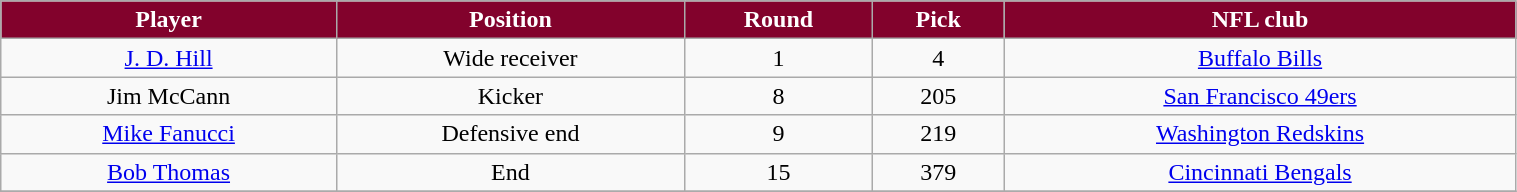<table class="wikitable" width="80%">
<tr align="center"  style="background:#82022c;color:#FFFFFF;">
<td><strong>Player</strong></td>
<td><strong>Position</strong></td>
<td><strong>Round</strong></td>
<td><strong>Pick</strong></td>
<td><strong>NFL club</strong></td>
</tr>
<tr align="center" bgcolor="">
<td><a href='#'>J. D. Hill</a></td>
<td>Wide receiver</td>
<td>1</td>
<td>4</td>
<td><a href='#'>Buffalo Bills</a></td>
</tr>
<tr align="center" bgcolor="">
<td>Jim McCann</td>
<td>Kicker</td>
<td>8</td>
<td>205</td>
<td><a href='#'>San Francisco 49ers</a></td>
</tr>
<tr align="center" bgcolor="">
<td><a href='#'>Mike Fanucci</a></td>
<td>Defensive end</td>
<td>9</td>
<td>219</td>
<td><a href='#'>Washington Redskins</a></td>
</tr>
<tr align="center" bgcolor="">
<td><a href='#'>Bob Thomas</a></td>
<td>End</td>
<td>15</td>
<td>379</td>
<td><a href='#'>Cincinnati Bengals</a></td>
</tr>
<tr align="center" bgcolor="">
</tr>
</table>
